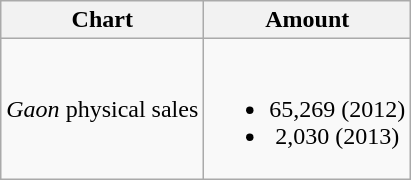<table class="wikitable">
<tr>
<th>Chart</th>
<th>Amount</th>
</tr>
<tr>
<td><em>Gaon</em> physical sales</td>
<td align="center"><br><ul><li>65,269 (2012)</li><li>2,030 (2013)</li></ul></td>
</tr>
</table>
